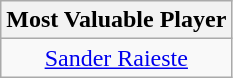<table class=wikitable style="text-align:center">
<tr>
<th>Most Valuable Player</th>
</tr>
<tr>
<td> <a href='#'>Sander Raieste</a></td>
</tr>
</table>
